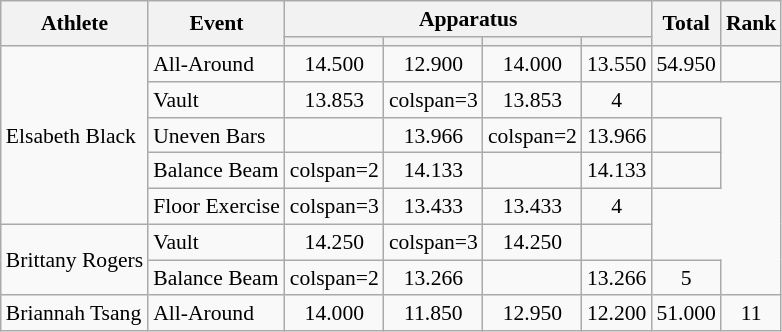<table class="wikitable" style="font-size:90%">
<tr>
<th rowspan=2>Athlete</th>
<th rowspan=2>Event</th>
<th colspan=4>Apparatus</th>
<th rowspan=2>Total</th>
<th rowspan=2>Rank</th>
</tr>
<tr style="font-size:95%">
<th></th>
<th></th>
<th></th>
<th></th>
</tr>
<tr align=center>
<td align=left rowspan=5>Elsabeth Black</td>
<td align=left>All-Around</td>
<td>14.500</td>
<td>12.900</td>
<td>14.000</td>
<td>13.550</td>
<td>54.950</td>
<td></td>
</tr>
<tr align=center>
<td align=left>Vault</td>
<td>13.853</td>
<td>colspan=3 </td>
<td>13.853</td>
<td>4</td>
</tr>
<tr align=center>
<td align=left>Uneven Bars</td>
<td></td>
<td>13.966</td>
<td>colspan=2 </td>
<td>13.966</td>
<td></td>
</tr>
<tr align=center>
<td align=left>Balance Beam</td>
<td>colspan=2 </td>
<td>14.133</td>
<td></td>
<td>14.133</td>
<td></td>
</tr>
<tr align=center>
<td align=left>Floor Exercise</td>
<td>colspan=3 </td>
<td>13.433</td>
<td>13.433</td>
<td>4</td>
</tr>
<tr align=center>
<td align=left rowspan=2>Brittany Rogers</td>
<td align=left>Vault</td>
<td>14.250</td>
<td>colspan=3 </td>
<td>14.250</td>
<td></td>
</tr>
<tr align=center>
<td align=left>Balance Beam</td>
<td>colspan=2 </td>
<td>13.266</td>
<td></td>
<td>13.266</td>
<td>5</td>
</tr>
<tr align=center>
<td align=left>Briannah Tsang</td>
<td align=left>All-Around</td>
<td>14.000</td>
<td>11.850</td>
<td>12.950</td>
<td>12.200</td>
<td>51.000</td>
<td>11</td>
</tr>
</table>
